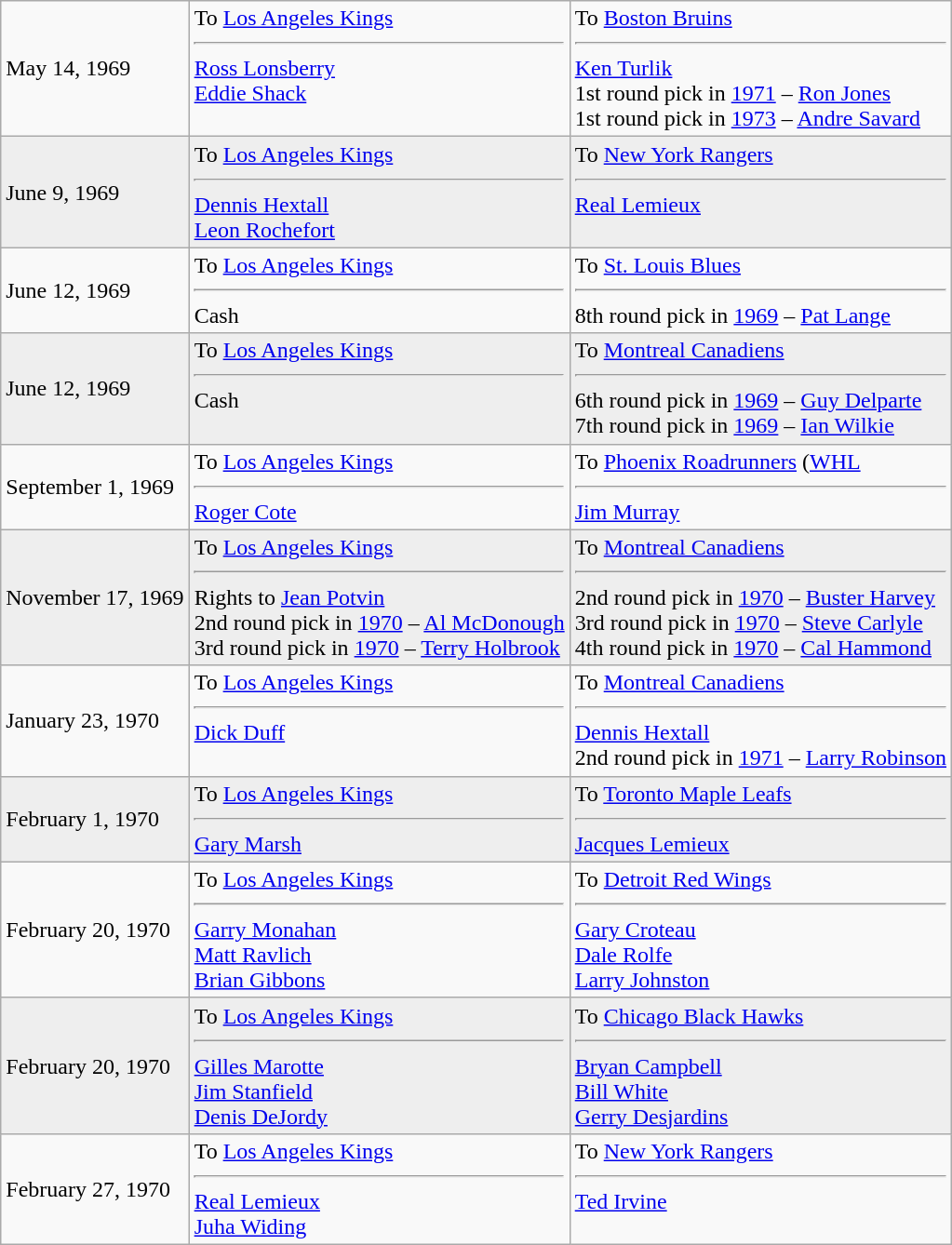<table class="wikitable">
<tr>
<td>May 14, 1969</td>
<td valign="top">To <a href='#'>Los Angeles Kings</a><hr><a href='#'>Ross Lonsberry</a> <br> <a href='#'>Eddie Shack</a></td>
<td valign="top">To <a href='#'>Boston Bruins</a><hr><a href='#'>Ken Turlik</a> <br> 1st round pick in <a href='#'>1971</a> – <a href='#'>Ron Jones</a> <br> 1st round pick in <a href='#'>1973</a> – <a href='#'>Andre Savard</a></td>
</tr>
<tr style="background:#eee;">
<td>June 9, 1969</td>
<td valign="top">To <a href='#'>Los Angeles Kings</a><hr><a href='#'>Dennis Hextall</a> <br> <a href='#'>Leon Rochefort</a></td>
<td valign="top">To <a href='#'>New York Rangers</a><hr><a href='#'>Real Lemieux</a></td>
</tr>
<tr>
<td>June 12, 1969</td>
<td valign="top">To <a href='#'>Los Angeles Kings</a><hr>Cash</td>
<td valign="top">To <a href='#'>St. Louis Blues</a><hr>8th round pick in <a href='#'>1969</a> – <a href='#'>Pat Lange</a></td>
</tr>
<tr style="background:#eee;">
<td>June 12, 1969</td>
<td valign="top">To <a href='#'>Los Angeles Kings</a><hr>Cash</td>
<td valign="top">To <a href='#'>Montreal Canadiens</a><hr>6th round pick in <a href='#'>1969</a> – <a href='#'>Guy Delparte</a> <br> 7th round pick in <a href='#'>1969</a> – <a href='#'>Ian Wilkie</a></td>
</tr>
<tr>
<td>September 1, 1969</td>
<td valign="top">To <a href='#'>Los Angeles Kings</a><hr><a href='#'>Roger Cote</a></td>
<td valign="top">To <a href='#'>Phoenix Roadrunners</a> (<a href='#'>WHL</a><hr><a href='#'>Jim Murray</a></td>
</tr>
<tr style="background:#eee;">
<td>November 17, 1969</td>
<td valign="top">To <a href='#'>Los Angeles Kings</a><hr>Rights to <a href='#'>Jean Potvin</a> <br> 2nd round pick in <a href='#'>1970</a> – <a href='#'>Al McDonough</a> <br> 3rd round pick in <a href='#'>1970</a> – <a href='#'>Terry Holbrook</a></td>
<td valign="top">To <a href='#'>Montreal Canadiens</a><hr>2nd round pick in <a href='#'>1970</a> – <a href='#'>Buster Harvey</a> <br> 3rd round pick in <a href='#'>1970</a> – <a href='#'>Steve Carlyle</a> <br> 4th round pick in <a href='#'>1970</a> – <a href='#'>Cal Hammond</a></td>
</tr>
<tr>
<td>January 23, 1970</td>
<td valign="top">To <a href='#'>Los Angeles Kings</a><hr><a href='#'>Dick Duff</a></td>
<td valign="top">To <a href='#'>Montreal Canadiens</a><hr><a href='#'>Dennis Hextall</a> <br> 2nd round pick in <a href='#'>1971</a> – <a href='#'>Larry Robinson</a></td>
</tr>
<tr style="background:#eee;">
<td>February 1, 1970</td>
<td valign="top">To <a href='#'>Los Angeles Kings</a><hr><a href='#'>Gary Marsh</a></td>
<td valign="top">To <a href='#'>Toronto Maple Leafs</a><hr><a href='#'>Jacques Lemieux</a></td>
</tr>
<tr>
<td>February 20, 1970</td>
<td valign="top">To <a href='#'>Los Angeles Kings</a><hr><a href='#'>Garry Monahan</a> <br> <a href='#'>Matt Ravlich</a> <br> <a href='#'>Brian Gibbons</a></td>
<td valign="top">To <a href='#'>Detroit Red Wings</a><hr><a href='#'>Gary Croteau</a> <br> <a href='#'>Dale Rolfe</a> <br> <a href='#'>Larry Johnston</a></td>
</tr>
<tr style="background:#eee;">
<td>February 20, 1970</td>
<td valign="top">To <a href='#'>Los Angeles Kings</a><hr><a href='#'>Gilles Marotte</a> <br> <a href='#'>Jim Stanfield</a> <br> <a href='#'>Denis DeJordy</a></td>
<td valign="top">To <a href='#'>Chicago Black Hawks</a><hr><a href='#'>Bryan Campbell</a> <br> <a href='#'>Bill White</a> <br> <a href='#'>Gerry Desjardins</a></td>
</tr>
<tr>
<td>February 27, 1970</td>
<td valign="top">To <a href='#'>Los Angeles Kings</a><hr><a href='#'>Real Lemieux</a> <br> <a href='#'>Juha Widing</a></td>
<td valign="top">To <a href='#'>New York Rangers</a><hr><a href='#'>Ted Irvine</a></td>
</tr>
</table>
